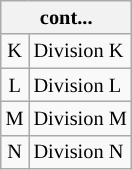<table class="wikitable" style="font-size:85%">
<tr>
<th colspan=2>cont...</th>
</tr>
<tr>
<td style="text-align: center;">K</td>
<td>Division K</td>
</tr>
<tr>
<td style="text-align: center;">L</td>
<td>Division L</td>
</tr>
<tr>
<td style="text-align: center;">M</td>
<td>Division M</td>
</tr>
<tr>
<td style="text-align: center;">N</td>
<td>Division N</td>
</tr>
</table>
